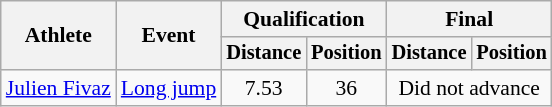<table class=wikitable style="font-size:90%">
<tr>
<th rowspan="2">Athlete</th>
<th rowspan="2">Event</th>
<th colspan="2">Qualification</th>
<th colspan="2">Final</th>
</tr>
<tr style="font-size:95%">
<th>Distance</th>
<th>Position</th>
<th>Distance</th>
<th>Position</th>
</tr>
<tr align=center>
<td align=left><a href='#'>Julien Fivaz</a></td>
<td align=left><a href='#'>Long jump</a></td>
<td>7.53</td>
<td>36</td>
<td colspan=2>Did not advance</td>
</tr>
</table>
